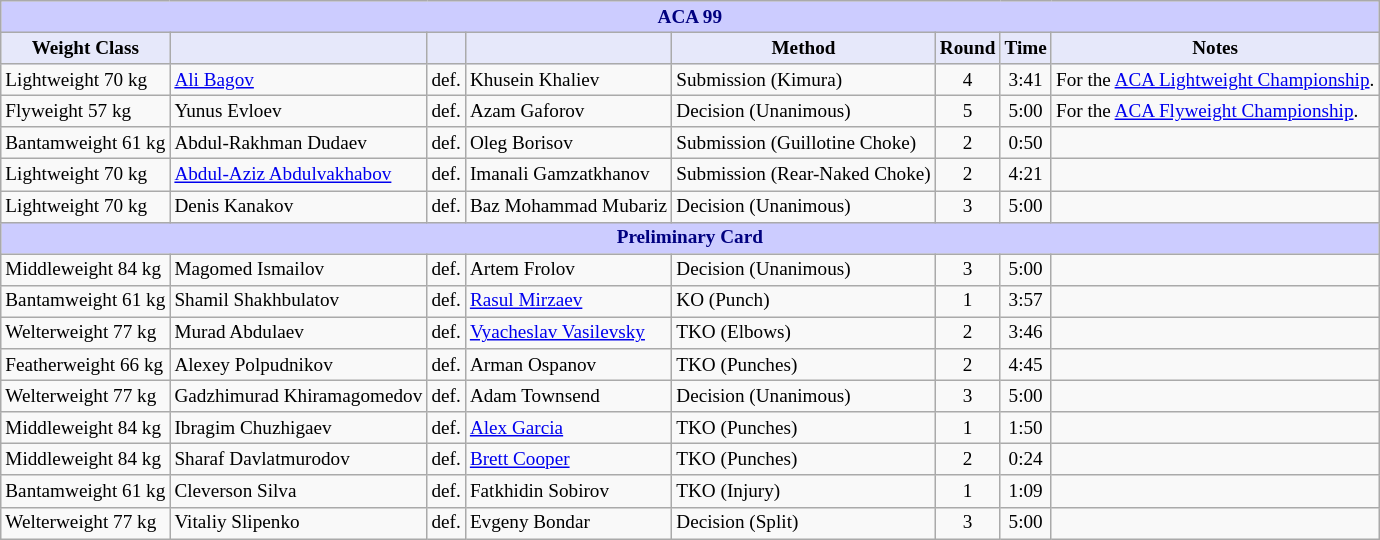<table class="wikitable" style="font-size: 80%;">
<tr>
<th colspan="8" style="background-color: #ccf; color: #000080; text-align: center;"><strong>ACA 99</strong></th>
</tr>
<tr>
<th colspan="1" style="background-color: #E6E8FA; color: #000000; text-align: center;">Weight Class</th>
<th colspan="1" style="background-color: #E6E8FA; color: #000000; text-align: center;"></th>
<th colspan="1" style="background-color: #E6E8FA; color: #000000; text-align: center;"></th>
<th colspan="1" style="background-color: #E6E8FA; color: #000000; text-align: center;"></th>
<th colspan="1" style="background-color: #E6E8FA; color: #000000; text-align: center;">Method</th>
<th colspan="1" style="background-color: #E6E8FA; color: #000000; text-align: center;">Round</th>
<th colspan="1" style="background-color: #E6E8FA; color: #000000; text-align: center;">Time</th>
<th colspan="1" style="background-color: #E6E8FA; color: #000000; text-align: center;">Notes</th>
</tr>
<tr>
<td>Lightweight 70 kg</td>
<td> <a href='#'>Ali Bagov</a></td>
<td>def.</td>
<td> Khusein Khaliev</td>
<td>Submission (Kimura)</td>
<td align=center>4</td>
<td align=center>3:41</td>
<td>For the <a href='#'>ACA Lightweight Championship</a>.</td>
</tr>
<tr>
<td>Flyweight 57 kg</td>
<td> Yunus Evloev</td>
<td>def.</td>
<td> Azam Gaforov</td>
<td>Decision (Unanimous)</td>
<td align=center>5</td>
<td align=center>5:00</td>
<td>For the <a href='#'>ACA Flyweight Championship</a>.</td>
</tr>
<tr>
<td>Bantamweight 61 kg</td>
<td> Abdul-Rakhman Dudaev</td>
<td>def.</td>
<td> Oleg Borisov</td>
<td>Submission (Guillotine Choke)</td>
<td align=center>2</td>
<td align=center>0:50</td>
<td></td>
</tr>
<tr>
<td>Lightweight 70 kg</td>
<td> <a href='#'>Abdul-Aziz Abdulvakhabov</a></td>
<td>def.</td>
<td> Imanali Gamzatkhanov</td>
<td>Submission (Rear-Naked Choke)</td>
<td align=center>2</td>
<td align=center>4:21</td>
<td></td>
</tr>
<tr>
<td>Lightweight 70 kg</td>
<td> Denis Kanakov</td>
<td>def.</td>
<td> Baz Mohammad Mubariz</td>
<td>Decision (Unanimous)</td>
<td align=center>3</td>
<td align=center>5:00</td>
<td></td>
</tr>
<tr>
<th colspan="8" style="background-color: #ccf; color: #000080; text-align: center;"><strong>Preliminary Card</strong></th>
</tr>
<tr>
<td>Middleweight 84 kg</td>
<td> Magomed Ismailov</td>
<td>def.</td>
<td> Artem Frolov</td>
<td>Decision (Unanimous)</td>
<td align=center>3</td>
<td align=center>5:00</td>
<td></td>
</tr>
<tr>
<td>Bantamweight 61 kg</td>
<td> Shamil Shakhbulatov</td>
<td>def.</td>
<td> <a href='#'>Rasul Mirzaev</a></td>
<td>KO (Punch)</td>
<td align=center>1</td>
<td align=center>3:57</td>
<td></td>
</tr>
<tr>
<td>Welterweight 77 kg</td>
<td> Murad Abdulaev</td>
<td>def.</td>
<td> <a href='#'>Vyacheslav Vasilevsky</a></td>
<td>TKO (Elbows)</td>
<td align=center>2</td>
<td align=center>3:46</td>
<td></td>
</tr>
<tr>
<td>Featherweight 66 kg</td>
<td> Alexey Polpudnikov</td>
<td>def.</td>
<td> Arman Ospanov</td>
<td>TKO (Punches)</td>
<td align=center>2</td>
<td align=center>4:45</td>
<td></td>
</tr>
<tr>
<td>Welterweight 77 kg</td>
<td> Gadzhimurad Khiramagomedov</td>
<td>def.</td>
<td> Adam Townsend</td>
<td>Decision (Unanimous)</td>
<td align=center>3</td>
<td align=center>5:00</td>
<td></td>
</tr>
<tr>
<td>Middleweight 84 kg</td>
<td> Ibragim Chuzhigaev</td>
<td>def.</td>
<td> <a href='#'>Alex Garcia</a></td>
<td>TKO (Punches)</td>
<td align=center>1</td>
<td align=center>1:50</td>
<td></td>
</tr>
<tr>
<td>Middleweight 84 kg</td>
<td> Sharaf Davlatmurodov</td>
<td>def.</td>
<td> <a href='#'>Brett Cooper</a></td>
<td>TKO (Punches)</td>
<td align=center>2</td>
<td align=center>0:24</td>
<td></td>
</tr>
<tr>
<td>Bantamweight 61 kg</td>
<td> Cleverson Silva</td>
<td>def.</td>
<td> Fatkhidin Sobirov</td>
<td>TKO (Injury)</td>
<td align=center>1</td>
<td align=center>1:09</td>
<td></td>
</tr>
<tr>
<td>Welterweight 77 kg</td>
<td> Vitaliy Slipenko</td>
<td>def.</td>
<td> Evgeny Bondar</td>
<td>Decision (Split)</td>
<td align=center>3</td>
<td align=center>5:00</td>
<td></td>
</tr>
</table>
